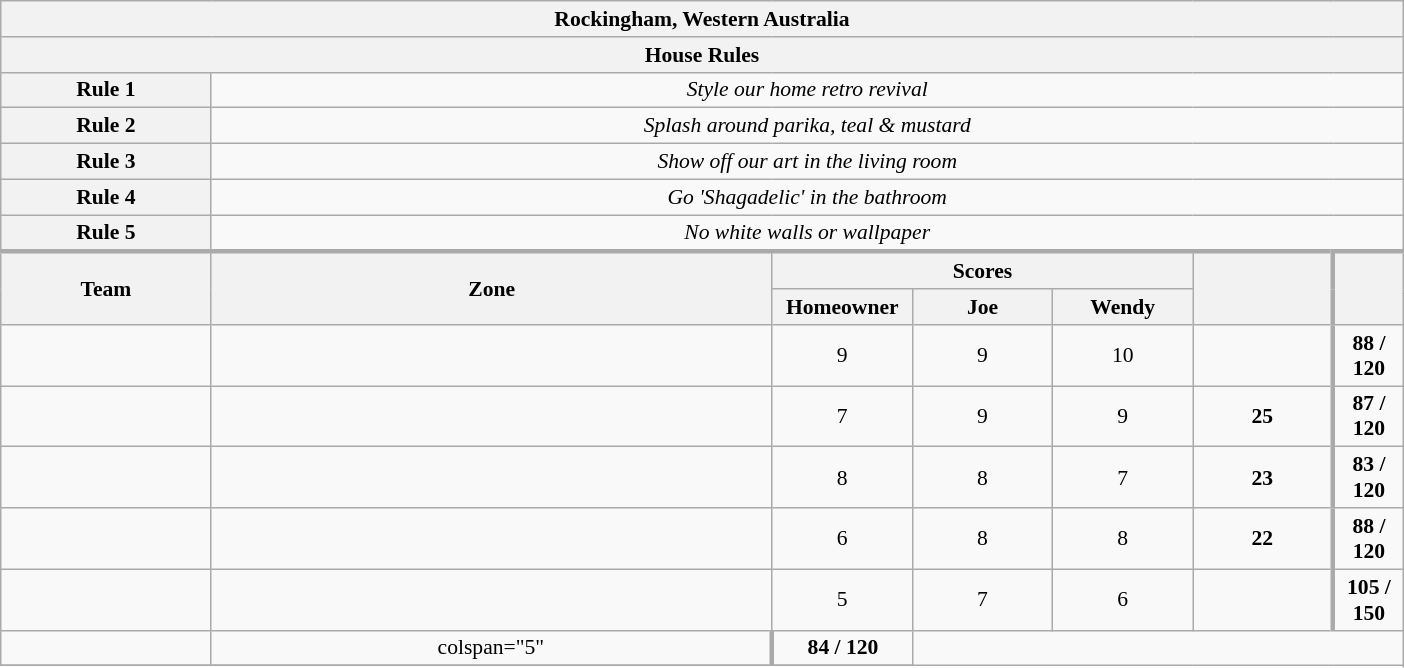<table class="wikitable plainrowheaders" style="text-align:center; font-size:90%; width:65em;">
<tr>
<th colspan="7" >Rockingham, Western Australia</th>
</tr>
<tr>
<th colspan="7">House Rules</th>
</tr>
<tr>
<th>Rule 1</th>
<td colspan="6"><em>Style our home retro revival</em></td>
</tr>
<tr>
<th>Rule 2</th>
<td colspan="6"><em>Splash around parika, teal & mustard</em></td>
</tr>
<tr>
<th>Rule 3</th>
<td colspan="6"><em>Show off our art in the living room</em></td>
</tr>
<tr>
<th>Rule 4</th>
<td colspan="6"><em>Go 'Shagadelic' in the bathroom</em></td>
</tr>
<tr>
<th>Rule 5</th>
<td colspan="6"><em>No white walls or wallpaper</em></td>
</tr>
<tr style="border-top:3px solid #aaa;">
<th rowspan="2">Team</th>
<th rowspan="2" style="width:40%;">Zone</th>
<th colspan="3" style="width:40%;">Scores</th>
<th rowspan="2" style="width:10%;"></th>
<th rowspan="2" style="width:10%; border-left:3px solid #aaa;"></th>
</tr>
<tr>
<th style="width:10%;">Homeowner</th>
<th style="width:10%;">Joe</th>
<th style="width:10%;">Wendy</th>
</tr>
<tr>
<td style="width:15%;"></td>
<td></td>
<td>9</td>
<td>9</td>
<td>10</td>
<td></td>
<td style="border-left:3px solid #aaa;"><strong>88 / 120</strong></td>
</tr>
<tr>
<td style="width:15%;"></td>
<td></td>
<td>7</td>
<td>9</td>
<td>9</td>
<td><strong>25</strong></td>
<td style="border-left:3px solid #aaa;"><strong>87 / 120</strong></td>
</tr>
<tr>
<td style="width:15%;"></td>
<td></td>
<td>8</td>
<td>8</td>
<td>7</td>
<td><strong>23</strong></td>
<td style="border-left:3px solid #aaa;"><strong>83 / 120</strong></td>
</tr>
<tr>
<td style="width:15%;"></td>
<td></td>
<td>6</td>
<td>8</td>
<td>8</td>
<td><strong>22</strong></td>
<td style="border-left:3px solid #aaa;"><strong>88 / 120</strong></td>
</tr>
<tr>
<td style="width:15%;"></td>
<td></td>
<td>5</td>
<td>7</td>
<td>6</td>
<td></td>
<td style="border-left:3px solid #aaa;"><strong>105 / 150</strong></td>
</tr>
<tr>
<td style="width:15%;"></td>
<td>colspan="5" </td>
<td style="border-left:3px solid #aaa;"><strong>84 / 120</strong></td>
</tr>
<tr>
</tr>
</table>
